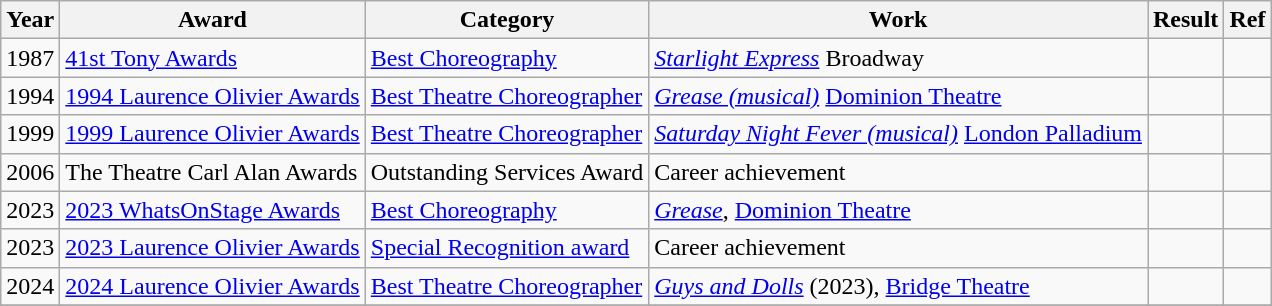<table class="wikitable">
<tr>
<th>Year</th>
<th>Award</th>
<th>Category</th>
<th>Work</th>
<th>Result</th>
<th>Ref</th>
</tr>
<tr>
<td align=center>1987</td>
<td><a href='#'>41st Tony Awards</a></td>
<td><a href='#'>Best Choreography</a></td>
<td align=left><em><a href='#'>Starlight Express</a></em> Broadway</td>
<td></td>
<td style="text-align:center;"></td>
</tr>
<tr>
<td align=center>1994</td>
<td><a href='#'>1994 Laurence Olivier Awards</a></td>
<td><a href='#'>Best Theatre Choreographer</a></td>
<td align=left><em><a href='#'>Grease (musical)</a></em> <a href='#'>Dominion Theatre</a></td>
<td></td>
<td style="text-align:center;"></td>
</tr>
<tr>
<td align=center>1999</td>
<td><a href='#'>1999 Laurence Olivier Awards</a></td>
<td><a href='#'>Best Theatre Choreographer</a></td>
<td align=left><em><a href='#'>Saturday Night Fever (musical)</a></em> <a href='#'>London Palladium</a></td>
<td></td>
<td style="text-align:center;"></td>
</tr>
<tr>
<td align=center>2006</td>
<td>The Theatre Carl Alan Awards</td>
<td>Outstanding Services Award</td>
<td align=left>Career achievement</td>
<td></td>
<td style="text-align:center;"></td>
</tr>
<tr>
<td align=center>2023</td>
<td><a href='#'>2023 WhatsOnStage Awards</a></td>
<td><a href='#'>Best Choreography</a></td>
<td align=left><em><a href='#'>Grease</a></em>, <a href='#'>Dominion Theatre</a></td>
<td></td>
<td style="text-align:center;"></td>
</tr>
<tr>
<td align=center>2023</td>
<td><a href='#'>2023 Laurence Olivier Awards</a></td>
<td><a href='#'>Special Recognition award</a></td>
<td align=left>Career achievement</td>
<td></td>
<td style="text-align:center;"></td>
</tr>
<tr>
<td align=center>2024</td>
<td><a href='#'>2024 Laurence Olivier Awards</a></td>
<td><a href='#'>Best Theatre Choreographer</a></td>
<td align=left><em><a href='#'>Guys and Dolls</a></em> (2023), <a href='#'>Bridge Theatre</a></td>
<td></td>
<td style="text-align:center;"></td>
</tr>
<tr>
</tr>
</table>
